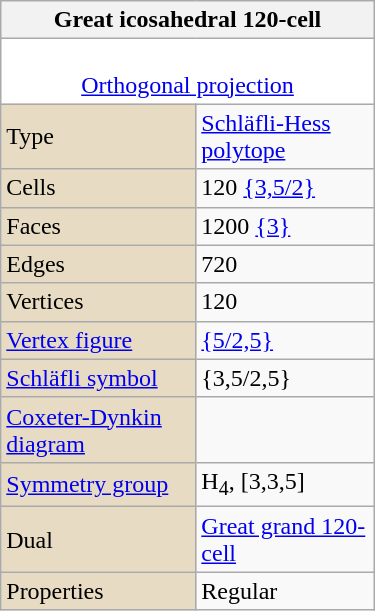<table class="wikitable" align="right" style="margin-left:10px" width="250">
<tr>
<th bgcolor=#e7dcc3 colspan=2>Great icosahedral 120-cell</th>
</tr>
<tr>
<td bgcolor=#ffffff align=center colspan=2><br><a href='#'>Orthogonal projection</a></td>
</tr>
<tr>
<td bgcolor=#e7dcc3>Type</td>
<td><a href='#'>Schläfli-Hess polytope</a></td>
</tr>
<tr>
<td bgcolor=#e7dcc3>Cells</td>
<td>120 <a href='#'>{3,5/2}</a></td>
</tr>
<tr>
<td bgcolor=#e7dcc3>Faces</td>
<td>1200 <a href='#'>{3}</a></td>
</tr>
<tr>
<td bgcolor=#e7dcc3>Edges</td>
<td>720</td>
</tr>
<tr>
<td bgcolor=#e7dcc3>Vertices</td>
<td>120</td>
</tr>
<tr>
<td bgcolor=#e7dcc3><a href='#'>Vertex figure</a></td>
<td><a href='#'>{5/2,5}</a></td>
</tr>
<tr>
<td bgcolor=#e7dcc3><a href='#'>Schläfli symbol</a></td>
<td>{3,5/2,5}</td>
</tr>
<tr>
<td bgcolor=#e7dcc3><a href='#'>Coxeter-Dynkin diagram</a></td>
<td></td>
</tr>
<tr>
<td bgcolor=#e7dcc3><a href='#'>Symmetry group</a></td>
<td>H<sub>4</sub>, [3,3,5]</td>
</tr>
<tr>
<td bgcolor=#e7dcc3>Dual</td>
<td><a href='#'>Great grand 120-cell</a></td>
</tr>
<tr>
<td bgcolor=#e7dcc3>Properties</td>
<td>Regular</td>
</tr>
</table>
